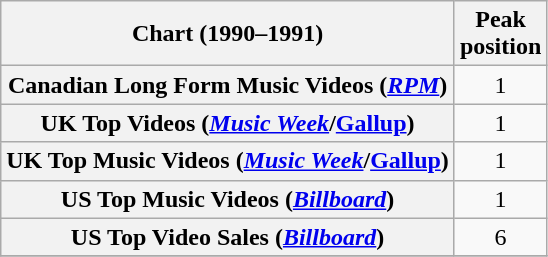<table class="wikitable sortable plainrowheaders" style="text-align:center">
<tr>
<th scope="col">Chart (1990–1991)</th>
<th scope="col">Peak<br>position</th>
</tr>
<tr>
<th scope="row">Canadian Long Form Music Videos (<em><a href='#'>RPM</a></em>)</th>
<td>1</td>
</tr>
<tr>
<th scope="row">UK Top Videos (<em><a href='#'>Music Week</a></em>/<a href='#'>Gallup</a>)</th>
<td>1</td>
</tr>
<tr>
<th scope="row">UK Top Music Videos (<em><a href='#'>Music Week</a></em>/<a href='#'>Gallup</a>)</th>
<td>1</td>
</tr>
<tr>
<th scope="row">US Top Music Videos (<a href='#'><em>Billboard</em></a>)</th>
<td>1</td>
</tr>
<tr>
<th scope="row">US Top Video Sales (<a href='#'><em>Billboard</em></a>)</th>
<td>6</td>
</tr>
<tr>
</tr>
</table>
